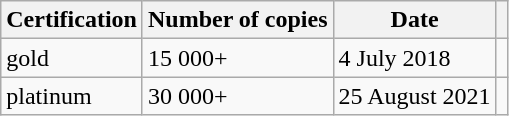<table class="wikitable">
<tr>
<th>Certification</th>
<th>Number of copies</th>
<th>Date</th>
<th></th>
</tr>
<tr>
<td>gold</td>
<td>15 000+</td>
<td>4 July 2018</td>
<td></td>
</tr>
<tr>
<td>platinum</td>
<td>30 000+</td>
<td>25 August 2021</td>
<td></td>
</tr>
</table>
